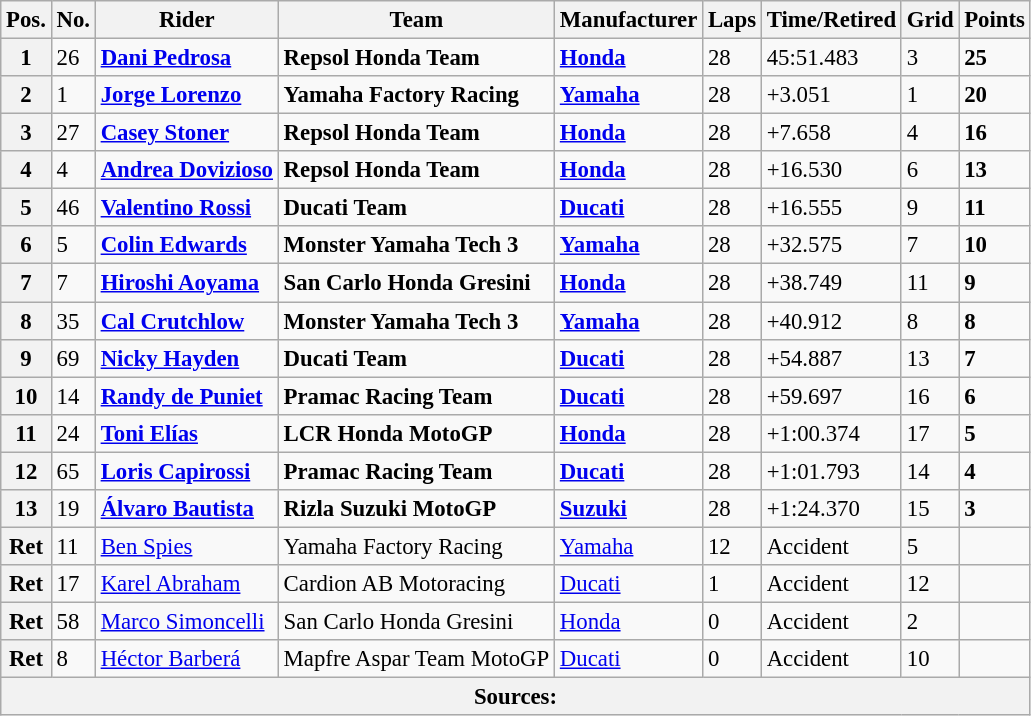<table class="wikitable" style="font-size: 95%;">
<tr>
<th>Pos.</th>
<th>No.</th>
<th>Rider</th>
<th>Team</th>
<th>Manufacturer</th>
<th>Laps</th>
<th>Time/Retired</th>
<th>Grid</th>
<th>Points</th>
</tr>
<tr>
<th>1</th>
<td>26</td>
<td> <strong><a href='#'>Dani Pedrosa</a></strong></td>
<td><strong>Repsol Honda Team</strong></td>
<td><strong><a href='#'>Honda</a></strong></td>
<td>28</td>
<td>45:51.483</td>
<td>3</td>
<td><strong>25</strong></td>
</tr>
<tr>
<th>2</th>
<td>1</td>
<td> <strong><a href='#'>Jorge Lorenzo</a></strong></td>
<td><strong>Yamaha Factory Racing</strong></td>
<td><strong><a href='#'>Yamaha</a></strong></td>
<td>28</td>
<td>+3.051</td>
<td>1</td>
<td><strong>20</strong></td>
</tr>
<tr>
<th>3</th>
<td>27</td>
<td> <strong><a href='#'>Casey Stoner</a></strong></td>
<td><strong>Repsol Honda Team</strong></td>
<td><strong><a href='#'>Honda</a></strong></td>
<td>28</td>
<td>+7.658</td>
<td>4</td>
<td><strong>16</strong></td>
</tr>
<tr>
<th>4</th>
<td>4</td>
<td> <strong><a href='#'>Andrea Dovizioso</a></strong></td>
<td><strong>Repsol Honda Team</strong></td>
<td><strong><a href='#'>Honda</a></strong></td>
<td>28</td>
<td>+16.530</td>
<td>6</td>
<td><strong>13</strong></td>
</tr>
<tr>
<th>5</th>
<td>46</td>
<td> <strong><a href='#'>Valentino Rossi</a></strong></td>
<td><strong>Ducati Team</strong></td>
<td><strong><a href='#'>Ducati</a></strong></td>
<td>28</td>
<td>+16.555</td>
<td>9</td>
<td><strong>11</strong></td>
</tr>
<tr>
<th>6</th>
<td>5</td>
<td> <strong><a href='#'>Colin Edwards</a></strong></td>
<td><strong>Monster Yamaha Tech 3</strong></td>
<td><strong><a href='#'>Yamaha</a></strong></td>
<td>28</td>
<td>+32.575</td>
<td>7</td>
<td><strong>10</strong></td>
</tr>
<tr>
<th>7</th>
<td>7</td>
<td> <strong><a href='#'>Hiroshi Aoyama</a></strong></td>
<td><strong>San Carlo Honda Gresini</strong></td>
<td><strong><a href='#'>Honda</a></strong></td>
<td>28</td>
<td>+38.749</td>
<td>11</td>
<td><strong>9</strong></td>
</tr>
<tr>
<th>8</th>
<td>35</td>
<td> <strong><a href='#'>Cal Crutchlow</a></strong></td>
<td><strong>Monster Yamaha Tech 3</strong></td>
<td><strong><a href='#'>Yamaha</a></strong></td>
<td>28</td>
<td>+40.912</td>
<td>8</td>
<td><strong>8</strong></td>
</tr>
<tr>
<th>9</th>
<td>69</td>
<td> <strong><a href='#'>Nicky Hayden</a></strong></td>
<td><strong>Ducati Team</strong></td>
<td><strong><a href='#'>Ducati</a></strong></td>
<td>28</td>
<td>+54.887</td>
<td>13</td>
<td><strong>7</strong></td>
</tr>
<tr>
<th>10</th>
<td>14</td>
<td> <strong><a href='#'>Randy de Puniet</a></strong></td>
<td><strong>Pramac Racing Team</strong></td>
<td><strong><a href='#'>Ducati</a></strong></td>
<td>28</td>
<td>+59.697</td>
<td>16</td>
<td><strong>6</strong></td>
</tr>
<tr>
<th>11</th>
<td>24</td>
<td> <strong><a href='#'>Toni Elías</a></strong></td>
<td><strong>LCR Honda MotoGP</strong></td>
<td><strong><a href='#'>Honda</a></strong></td>
<td>28</td>
<td>+1:00.374</td>
<td>17</td>
<td><strong>5</strong></td>
</tr>
<tr>
<th>12</th>
<td>65</td>
<td> <strong><a href='#'>Loris Capirossi</a></strong></td>
<td><strong>Pramac Racing Team</strong></td>
<td><strong><a href='#'>Ducati</a></strong></td>
<td>28</td>
<td>+1:01.793</td>
<td>14</td>
<td><strong>4</strong></td>
</tr>
<tr>
<th>13</th>
<td>19</td>
<td> <strong><a href='#'>Álvaro Bautista</a></strong></td>
<td><strong>Rizla Suzuki MotoGP</strong></td>
<td><strong><a href='#'>Suzuki</a></strong></td>
<td>28</td>
<td>+1:24.370</td>
<td>15</td>
<td><strong>3</strong></td>
</tr>
<tr>
<th>Ret</th>
<td>11</td>
<td> <a href='#'>Ben Spies</a></td>
<td>Yamaha Factory Racing</td>
<td><a href='#'>Yamaha</a></td>
<td>12</td>
<td>Accident</td>
<td>5</td>
<td></td>
</tr>
<tr>
<th>Ret</th>
<td>17</td>
<td> <a href='#'>Karel Abraham</a></td>
<td>Cardion AB Motoracing</td>
<td><a href='#'>Ducati</a></td>
<td>1</td>
<td>Accident</td>
<td>12</td>
<td></td>
</tr>
<tr>
<th>Ret</th>
<td>58</td>
<td> <a href='#'>Marco Simoncelli</a></td>
<td>San Carlo Honda Gresini</td>
<td><a href='#'>Honda</a></td>
<td>0</td>
<td>Accident</td>
<td>2</td>
<td></td>
</tr>
<tr>
<th>Ret</th>
<td>8</td>
<td> <a href='#'>Héctor Barberá</a></td>
<td>Mapfre Aspar Team MotoGP</td>
<td><a href='#'>Ducati</a></td>
<td>0</td>
<td>Accident</td>
<td>10</td>
<td></td>
</tr>
<tr>
<th colspan=9>Sources: </th>
</tr>
</table>
